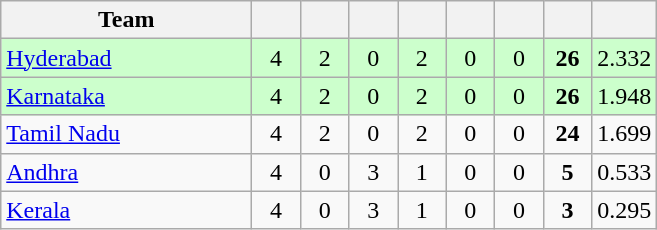<table class="wikitable" style="text-align:center">
<tr>
<th style="width:160px">Team</th>
<th style="width:25px"></th>
<th style="width:25px"></th>
<th style="width:25px"></th>
<th style="width:25px"></th>
<th style="width:25px"></th>
<th style="width:25px"></th>
<th style="width:25px"></th>
<th style="width:25px;"></th>
</tr>
<tr style="background:#cfc;">
<td style="text-align:left"><a href='#'>Hyderabad</a></td>
<td>4</td>
<td>2</td>
<td>0</td>
<td>2</td>
<td>0</td>
<td>0</td>
<td><strong>26</strong></td>
<td>2.332</td>
</tr>
<tr style="background:#cfc;">
<td style="text-align:left"><a href='#'>Karnataka</a></td>
<td>4</td>
<td>2</td>
<td>0</td>
<td>2</td>
<td>0</td>
<td>0</td>
<td><strong>26</strong></td>
<td>1.948</td>
</tr>
<tr>
<td style="text-align:left"><a href='#'>Tamil Nadu</a></td>
<td>4</td>
<td>2</td>
<td>0</td>
<td>2</td>
<td>0</td>
<td>0</td>
<td><strong>24</strong></td>
<td>1.699</td>
</tr>
<tr>
<td style="text-align:left"><a href='#'>Andhra</a></td>
<td>4</td>
<td>0</td>
<td>3</td>
<td>1</td>
<td>0</td>
<td>0</td>
<td><strong>5</strong></td>
<td>0.533</td>
</tr>
<tr>
<td style="text-align:left"><a href='#'>Kerala</a></td>
<td>4</td>
<td>0</td>
<td>3</td>
<td>1</td>
<td>0</td>
<td>0</td>
<td><strong>3</strong></td>
<td>0.295</td>
</tr>
</table>
